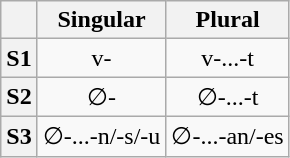<table class="wikitable" style="text-align:center;">
<tr>
<th> </th>
<th><strong>Singular</strong></th>
<th><strong>Plural</strong></th>
</tr>
<tr>
<th><strong>S1</strong></th>
<td>v-</td>
<td>v-...-t</td>
</tr>
<tr>
<th><strong>S2</strong></th>
<td>∅-</td>
<td>∅-...-t</td>
</tr>
<tr>
<th><strong>S3</strong></th>
<td>∅-...-n/-s/-u</td>
<td>∅-...-an/-es</td>
</tr>
</table>
